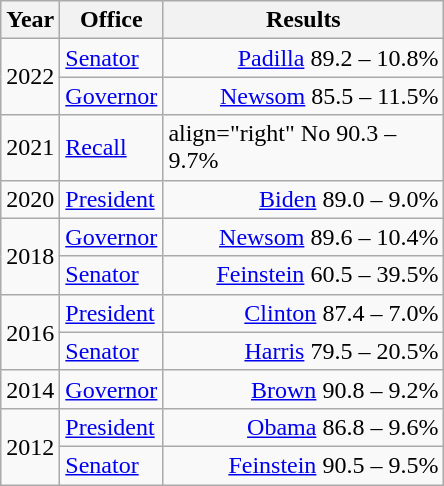<table class=wikitable>
<tr>
<th width="30">Year</th>
<th width="60">Office</th>
<th width="180">Results</th>
</tr>
<tr>
<td rowspan="2">2022</td>
<td><a href='#'>Senator</a></td>
<td align="right" ><a href='#'>Padilla</a> 89.2 – 10.8%</td>
</tr>
<tr>
<td><a href='#'>Governor</a></td>
<td align="right" ><a href='#'>Newsom</a> 85.5 – 11.5%</td>
</tr>
<tr>
<td>2021</td>
<td><a href='#'>Recall</a></td>
<td>align="right"  No 90.3 – 9.7%</td>
</tr>
<tr>
<td>2020</td>
<td><a href='#'>President</a></td>
<td align="right" ><a href='#'>Biden</a> 89.0 – 9.0%</td>
</tr>
<tr>
<td rowspan="2">2018</td>
<td><a href='#'>Governor</a></td>
<td align="right" ><a href='#'>Newsom</a> 89.6 – 10.4%</td>
</tr>
<tr>
<td><a href='#'>Senator</a></td>
<td align="right" ><a href='#'>Feinstein</a> 60.5 – 39.5%</td>
</tr>
<tr>
<td rowspan="2">2016</td>
<td><a href='#'>President</a></td>
<td align="right" ><a href='#'>Clinton</a> 87.4 – 7.0%</td>
</tr>
<tr>
<td><a href='#'>Senator</a></td>
<td align="right" ><a href='#'>Harris</a> 79.5 – 20.5%</td>
</tr>
<tr>
<td>2014</td>
<td><a href='#'>Governor</a></td>
<td align="right" ><a href='#'>Brown</a> 90.8 – 9.2%</td>
</tr>
<tr>
<td rowspan="2">2012</td>
<td><a href='#'>President</a></td>
<td align="right" ><a href='#'>Obama</a> 86.8 – 9.6%</td>
</tr>
<tr>
<td><a href='#'>Senator</a></td>
<td align="right" ><a href='#'>Feinstein</a> 90.5 – 9.5%</td>
</tr>
</table>
